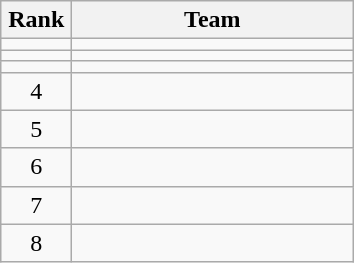<table class="wikitable" style="text-align: center;">
<tr>
<th width=40>Rank</th>
<th width=180>Team</th>
</tr>
<tr>
<td></td>
<td align=left></td>
</tr>
<tr>
<td></td>
<td align=left></td>
</tr>
<tr>
<td></td>
<td align=left></td>
</tr>
<tr>
<td>4</td>
<td align=left></td>
</tr>
<tr>
<td>5</td>
<td align=left></td>
</tr>
<tr>
<td>6</td>
<td align=left></td>
</tr>
<tr>
<td>7</td>
<td align=left></td>
</tr>
<tr>
<td>8</td>
<td align=left></td>
</tr>
</table>
